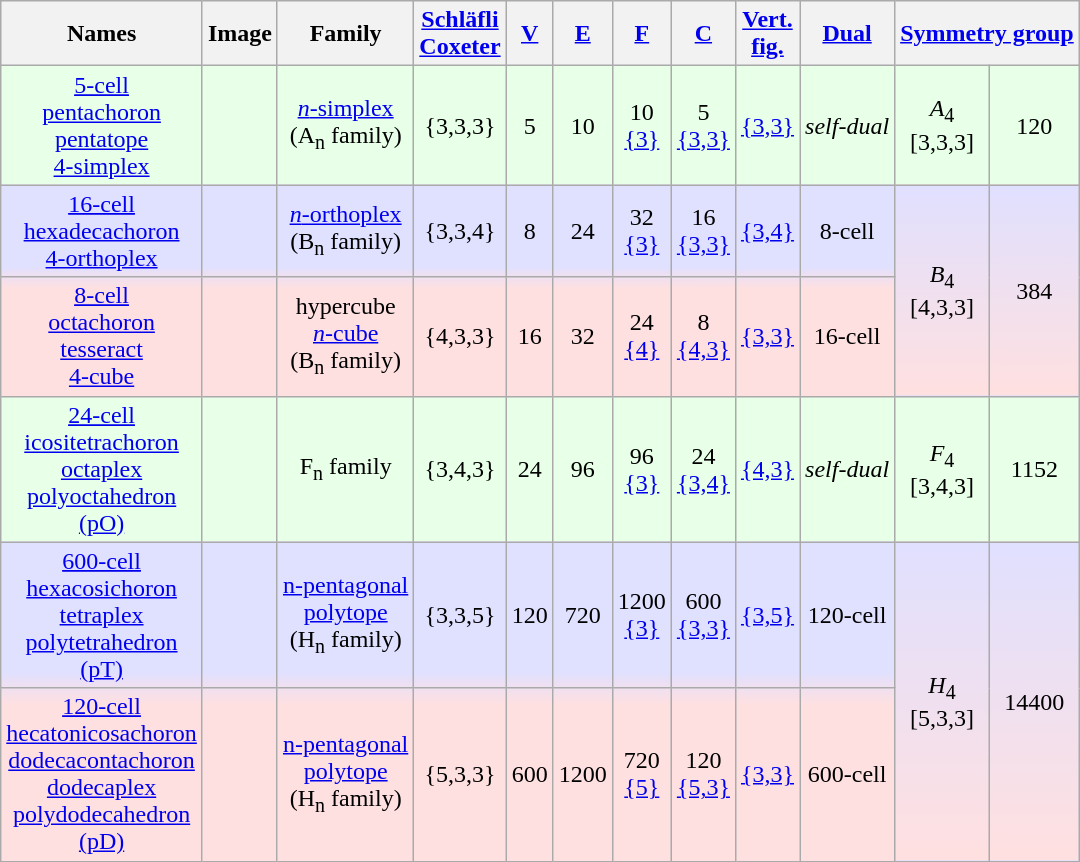<table class="wikitable sortable" style="text-align:left;">
<tr>
<th>Names</th>
<th>Image</th>
<th>Family</th>
<th><a href='#'>Schläfli</a><br><a href='#'>Coxeter</a></th>
<th><a href='#'>V</a></th>
<th><a href='#'>E</a></th>
<th><a href='#'>F</a></th>
<th><a href='#'>C</a></th>
<th><a href='#'>Vert.<br>fig.</a></th>
<th><a href='#'>Dual</a></th>
<th colspan=2><a href='#'>Symmetry group</a></th>
</tr>
<tr BGCOLOR="#e8ffe8" style="text-align:center;">
<td><a href='#'><u>5-cell</u><br>pentachoron<br>pentatope<br>4-simplex</a></td>
<td></td>
<td><a href='#'><em>n</em>-simplex</a><br>(A<sub>n</sub> family)</td>
<td>{3,3,3}<br></td>
<td>5</td>
<td>10</td>
<td>10<br><a href='#'>{3}</a></td>
<td>5<br><a href='#'>{3,3}</a></td>
<td><a href='#'>{3,3}</a></td>
<td><em>self-dual</em></td>
<td><em>A</em><sub>4</sub><br>[3,3,3]</td>
<td>120</td>
</tr>
<tr style="text-align:center; background: linear-gradient(0deg, rgb(240,224,240) 0%, rgb(224,224,255) 10%, rgb(224,224,255) 100%);">
<td><a href='#'><u>16-cell</u><br>hexadecachoron<br>4-orthoplex</a></td>
<td></td>
<td><a href='#'><em>n</em>-orthoplex</a><br>(B<sub>n</sub> family)</td>
<td>{3,3,4}<br></td>
<td>8</td>
<td>24</td>
<td>32<br><a href='#'>{3}</a></td>
<td>16<br><a href='#'>{3,3}</a></td>
<td><a href='#'>{3,4}</a></td>
<td>8-cell</td>
<td rowspan="2" style="background: linear-gradient(0deg, rgb(255,224,224) 0%, rgb(224,224,255) 100%);"><em>B</em><sub>4</sub><br>[4,3,3]</td>
<td rowspan="2" style="background: linear-gradient(0deg, rgb(255,224,224) 0%, rgb(224,224,255) 100%);">384</td>
</tr>
<tr style="text-align:center; background: linear-gradient(0deg, rgb(255,224,224) 0%, rgb(255,224,224) 90%, rgb(240,224,240) 100%);">
<td><a href='#'><u>8-cell</u><br>octachoron<br>tesseract<br>4-cube</a></td>
<td></td>
<td>hypercube<br><a href='#'><em>n</em>-cube</a><br>(B<sub>n</sub> family)</td>
<td>{4,3,3}<br></td>
<td>16</td>
<td>32</td>
<td>24<br><a href='#'>{4}</a></td>
<td>8<br><a href='#'>{4,3}</a></td>
<td><a href='#'>{3,3}</a></td>
<td>16-cell</td>
</tr>
<tr BGCOLOR="#e8ffe8" style="text-align:center;">
<td><a href='#'><u>24-cell</u><br>icositetrachoron<br>octaplex<br>polyoctahedron<br>(pO)</a></td>
<td></td>
<td>F<sub>n</sub> family</td>
<td>{3,4,3}<br></td>
<td>24</td>
<td>96</td>
<td>96<br><a href='#'>{3}</a></td>
<td>24<br><a href='#'>{3,4}</a></td>
<td><a href='#'>{4,3}</a></td>
<td><em>self-dual</em></td>
<td><em>F</em><sub>4</sub><br>[3,4,3]</td>
<td>1152</td>
</tr>
<tr style="text-align:center; background: linear-gradient(0deg, rgb(240,224,240) 0%, rgb(224,224,255) 10%, rgb(224,224,255) 100%);">
<td><a href='#'><u>600-cell</u><br>hexacosichoron<br>tetraplex<br>polytetrahedron<br>(pT)</a></td>
<td></td>
<td><a href='#'>n-pentagonal<br>polytope</a><br>(H<sub>n</sub> family)</td>
<td>{3,3,5}<br></td>
<td>120</td>
<td>720</td>
<td>1200<br><a href='#'>{3}</a></td>
<td>600<br><a href='#'>{3,3}</a></td>
<td><a href='#'>{3,5}</a></td>
<td>120-cell</td>
<td rowspan="2" style="background: linear-gradient(0deg, rgb(255,224,224) 0%, rgb(224,224,255) 100%);"><em>H</em><sub>4</sub><br>[5,3,3]</td>
<td rowspan="2" style="background: linear-gradient(0deg, rgb(255,224,224) 0%, rgb(224,224,255) 100%);">14400</td>
</tr>
<tr style="text-align:center; background: linear-gradient(0deg, rgb(255,224,224) 0%, rgb(255,224,224) 90%, rgb(240,224,240) 100%);">
<td><a href='#'><u>120-cell</u><br>hecatonicosachoron<br>dodecacontachoron<br>dodecaplex<br>polydodecahedron<br>(pD)</a></td>
<td></td>
<td><a href='#'>n-pentagonal<br>polytope</a><br>(H<sub>n</sub> family)</td>
<td>{5,3,3}<br></td>
<td>600</td>
<td>1200</td>
<td>720<br><a href='#'>{5}</a></td>
<td>120<br><a href='#'>{5,3}</a></td>
<td><a href='#'>{3,3}</a></td>
<td>600-cell</td>
</tr>
</table>
